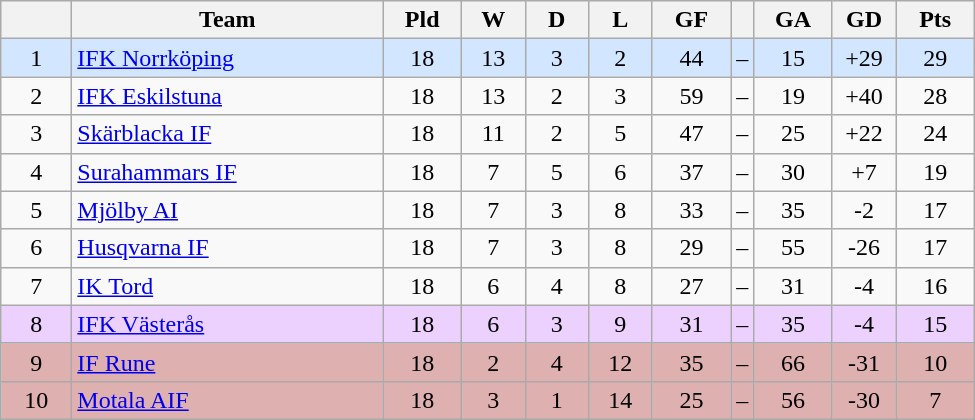<table class="wikitable" style="text-align: center;">
<tr>
<th style="width: 40px;"></th>
<th style="width: 200px;">Team</th>
<th style="width: 45px;">Pld</th>
<th style="width: 35px;">W</th>
<th style="width: 35px;">D</th>
<th style="width: 35px;">L</th>
<th style="width: 45px;">GF</th>
<th></th>
<th style="width: 45px;">GA</th>
<th style="width: 35px;">GD</th>
<th style="width: 45px;">Pts</th>
</tr>
<tr style="background: #d2e6ff">
<td>1</td>
<td style="text-align: left;"><a href='#'>IFK Norrköping</a></td>
<td>18</td>
<td>13</td>
<td>3</td>
<td>2</td>
<td>44</td>
<td>–</td>
<td>15</td>
<td>+29</td>
<td>29</td>
</tr>
<tr>
<td>2</td>
<td style="text-align: left;"><a href='#'>IFK Eskilstuna</a></td>
<td>18</td>
<td>13</td>
<td>2</td>
<td>3</td>
<td>59</td>
<td>–</td>
<td>19</td>
<td>+40</td>
<td>28</td>
</tr>
<tr>
<td>3</td>
<td style="text-align: left;"><a href='#'>Skärblacka IF</a></td>
<td>18</td>
<td>11</td>
<td>2</td>
<td>5</td>
<td>47</td>
<td>–</td>
<td>25</td>
<td>+22</td>
<td>24</td>
</tr>
<tr>
<td>4</td>
<td style="text-align: left;"><a href='#'>Surahammars IF</a></td>
<td>18</td>
<td>7</td>
<td>5</td>
<td>6</td>
<td>37</td>
<td>–</td>
<td>30</td>
<td>+7</td>
<td>19</td>
</tr>
<tr>
<td>5</td>
<td style="text-align: left;"><a href='#'>Mjölby AI</a></td>
<td>18</td>
<td>7</td>
<td>3</td>
<td>8</td>
<td>33</td>
<td>–</td>
<td>35</td>
<td>-2</td>
<td>17</td>
</tr>
<tr>
<td>6</td>
<td style="text-align: left;"><a href='#'>Husqvarna IF</a></td>
<td>18</td>
<td>7</td>
<td>3</td>
<td>8</td>
<td>29</td>
<td>–</td>
<td>55</td>
<td>-26</td>
<td>17</td>
</tr>
<tr>
<td>7</td>
<td style="text-align: left;"><a href='#'>IK Tord</a></td>
<td>18</td>
<td>6</td>
<td>4</td>
<td>8</td>
<td>27</td>
<td>–</td>
<td>31</td>
<td>-4</td>
<td>16</td>
</tr>
<tr style="background: #ecd1ff">
<td>8</td>
<td style="text-align: left;"><a href='#'>IFK Västerås</a></td>
<td>18</td>
<td>6</td>
<td>3</td>
<td>9</td>
<td>31</td>
<td>–</td>
<td>35</td>
<td>-4</td>
<td>15</td>
</tr>
<tr style="background: #deb0b0">
<td>9</td>
<td style="text-align: left;"><a href='#'>IF Rune</a></td>
<td>18</td>
<td>2</td>
<td>4</td>
<td>12</td>
<td>35</td>
<td>–</td>
<td>66</td>
<td>-31</td>
<td>10</td>
</tr>
<tr style="background: #deb0b0">
<td>10</td>
<td style="text-align: left;"><a href='#'>Motala AIF</a></td>
<td>18</td>
<td>3</td>
<td>1</td>
<td>14</td>
<td>25</td>
<td>–</td>
<td>56</td>
<td>-30</td>
<td>7</td>
</tr>
</table>
